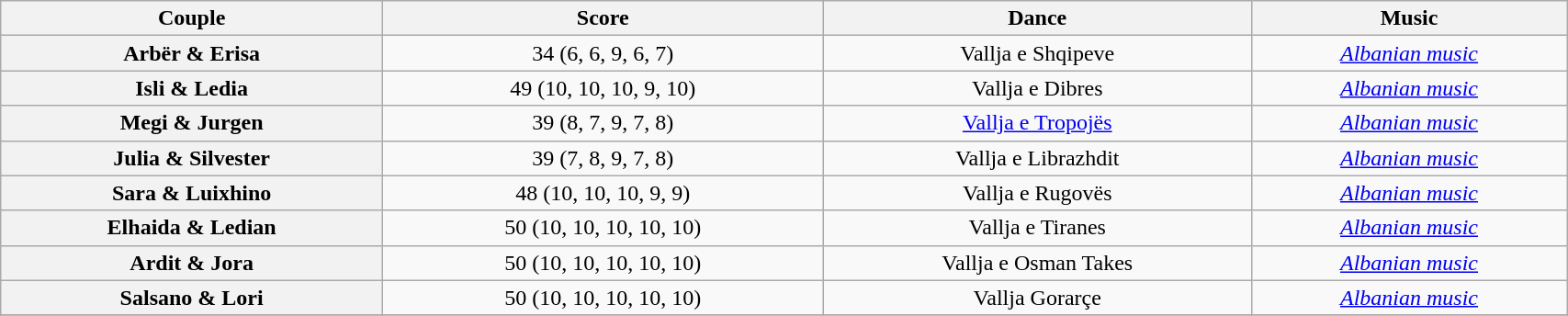<table class="wikitable sortable" style="text-align:center; width: 90%">
<tr>
<th scope="col">Couple</th>
<th scope="col">Score</th>
<th scope="col" class="unsortable">Dance</th>
<th scope="col" class="unsortable">Music</th>
</tr>
<tr>
<th scope="row">Arbër & Erisa</th>
<td>34 (6, 6, 9, 6, 7)</td>
<td>Vallja e Shqipeve</td>
<td><em><a href='#'>Albanian music</a></em></td>
</tr>
<tr>
<th scope="row">Isli & Ledia</th>
<td>49 (10, 10, 10, 9, 10)</td>
<td>Vallja e Dibres</td>
<td><em><a href='#'>Albanian music</a></em></td>
</tr>
<tr>
<th scope="row">Megi & Jurgen</th>
<td>39 (8, 7, 9, 7, 8)</td>
<td><a href='#'>Vallja e Tropojës</a></td>
<td><em><a href='#'>Albanian music</a></em></td>
</tr>
<tr>
<th scope="row">Julia & Silvester</th>
<td>39 (7, 8, 9, 7, 8)</td>
<td>Vallja e Librazhdit</td>
<td><em><a href='#'>Albanian music</a></em></td>
</tr>
<tr>
<th scope="row">Sara & Luixhino</th>
<td>48 (10, 10, 10, 9, 9)</td>
<td>Vallja e Rugovës</td>
<td><em><a href='#'>Albanian music</a></em></td>
</tr>
<tr>
<th scope="row">Elhaida & Ledian</th>
<td>50 (10, 10, 10, 10, 10)</td>
<td>Vallja e Tiranes</td>
<td><em><a href='#'>Albanian music</a></em></td>
</tr>
<tr>
<th scope="row">Ardit & Jora</th>
<td>50 (10, 10, 10, 10, 10)</td>
<td>Vallja e Osman Takes</td>
<td><em><a href='#'>Albanian music</a></em></td>
</tr>
<tr>
<th scope="row">Salsano & Lori</th>
<td>50 (10, 10, 10, 10, 10)</td>
<td>Vallja Gorarçe</td>
<td><em><a href='#'>Albanian music</a></em></td>
</tr>
<tr>
</tr>
</table>
